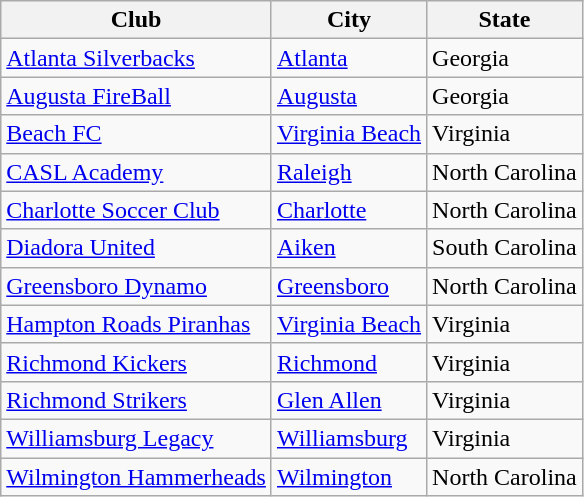<table class="wikitable">
<tr>
<th>Club</th>
<th>City</th>
<th>State</th>
</tr>
<tr>
<td><a href='#'>Atlanta Silverbacks</a></td>
<td><a href='#'>Atlanta</a></td>
<td>Georgia</td>
</tr>
<tr>
<td><a href='#'>Augusta FireBall</a></td>
<td><a href='#'>Augusta</a></td>
<td>Georgia</td>
</tr>
<tr>
<td><a href='#'>Beach FC</a></td>
<td><a href='#'>Virginia Beach</a></td>
<td>Virginia</td>
</tr>
<tr>
<td><a href='#'>CASL Academy</a></td>
<td><a href='#'>Raleigh</a></td>
<td>North Carolina</td>
</tr>
<tr>
<td><a href='#'>Charlotte Soccer Club</a></td>
<td><a href='#'>Charlotte</a></td>
<td>North Carolina</td>
</tr>
<tr>
<td><a href='#'>Diadora United</a></td>
<td><a href='#'>Aiken</a></td>
<td>South Carolina</td>
</tr>
<tr>
<td><a href='#'>Greensboro Dynamo</a></td>
<td><a href='#'>Greensboro</a></td>
<td>North Carolina</td>
</tr>
<tr>
<td><a href='#'>Hampton Roads Piranhas</a></td>
<td><a href='#'>Virginia Beach</a></td>
<td>Virginia</td>
</tr>
<tr>
<td><a href='#'>Richmond Kickers</a></td>
<td><a href='#'>Richmond</a></td>
<td>Virginia</td>
</tr>
<tr>
<td><a href='#'>Richmond Strikers</a></td>
<td><a href='#'>Glen Allen</a></td>
<td>Virginia</td>
</tr>
<tr>
<td><a href='#'>Williamsburg Legacy</a></td>
<td><a href='#'>Williamsburg</a></td>
<td>Virginia</td>
</tr>
<tr>
<td><a href='#'>Wilmington Hammerheads</a></td>
<td><a href='#'>Wilmington</a></td>
<td>North Carolina</td>
</tr>
</table>
